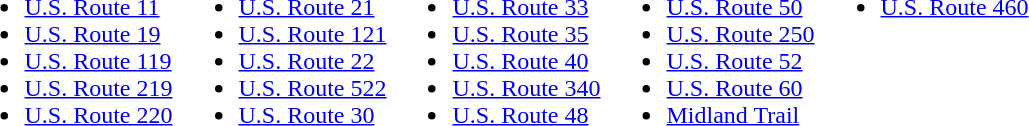<table border="0">
<tr>
<td valign="top"><br><ul><li><a href='#'>U.S. Route 11</a></li><li><a href='#'>U.S. Route 19</a></li><li><a href='#'>U.S. Route 119</a></li><li><a href='#'>U.S. Route 219</a></li><li><a href='#'>U.S. Route 220</a></li></ul></td>
<td valign="top"><br><ul><li><a href='#'>U.S. Route 21</a></li><li><a href='#'>U.S. Route 121</a></li><li><a href='#'>U.S. Route 22</a></li><li><a href='#'>U.S. Route 522</a></li><li><a href='#'>U.S. Route 30</a></li></ul></td>
<td valign="top"><br><ul><li><a href='#'>U.S. Route 33</a></li><li><a href='#'>U.S. Route 35</a></li><li><a href='#'>U.S. Route 40</a></li><li><a href='#'>U.S. Route 340</a></li><li><a href='#'>U.S. Route 48</a></li></ul></td>
<td valign="top"><br><ul><li><a href='#'>U.S. Route 50</a></li><li><a href='#'>U.S. Route 250</a></li><li><a href='#'>U.S. Route 52</a></li><li><a href='#'>U.S. Route 60</a></li><li><a href='#'>Midland Trail</a></li></ul></td>
<td valign="top"><br><ul><li><a href='#'>U.S. Route 460</a></li></ul></td>
</tr>
</table>
